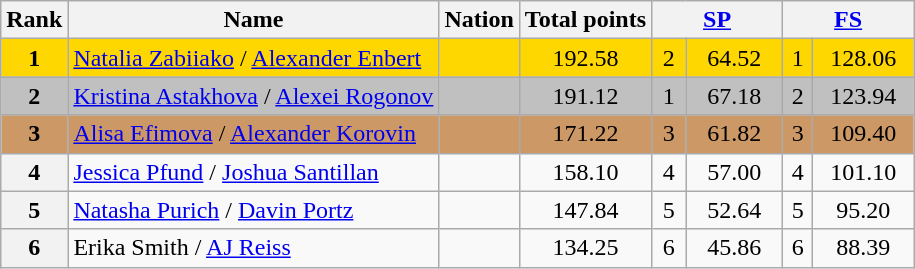<table class="wikitable sortable">
<tr>
<th>Rank</th>
<th>Name</th>
<th>Nation</th>
<th>Total points</th>
<th colspan="2" width="80px"><a href='#'>SP</a></th>
<th colspan="2" width="80px"><a href='#'>FS</a></th>
</tr>
<tr bgcolor="gold">
<td align="center"><strong>1</strong></td>
<td><a href='#'>Natalia Zabiiako</a> / <a href='#'>Alexander Enbert</a></td>
<td></td>
<td align="center">192.58</td>
<td align="center">2</td>
<td align="center">64.52</td>
<td align="center">1</td>
<td align="center">128.06</td>
</tr>
<tr bgcolor="silver">
<td align="center"><strong>2</strong></td>
<td><a href='#'>Kristina Astakhova</a> / <a href='#'>Alexei Rogonov</a></td>
<td></td>
<td align="center">191.12</td>
<td align="center">1</td>
<td align="center">67.18</td>
<td align="center">2</td>
<td align="center">123.94</td>
</tr>
<tr bgcolor="cc9966">
<td align="center"><strong>3</strong></td>
<td><a href='#'>Alisa Efimova</a> / <a href='#'>Alexander Korovin</a></td>
<td></td>
<td align="center">171.22</td>
<td align="center">3</td>
<td align="center">61.82</td>
<td align="center">3</td>
<td align="center">109.40</td>
</tr>
<tr>
<th>4</th>
<td><a href='#'>Jessica Pfund</a> / <a href='#'>Joshua Santillan</a></td>
<td></td>
<td align="center">158.10</td>
<td align="center">4</td>
<td align="center">57.00</td>
<td align="center">4</td>
<td align="center">101.10</td>
</tr>
<tr>
<th>5</th>
<td><a href='#'>Natasha Purich</a> / <a href='#'>Davin Portz</a></td>
<td></td>
<td align="center">147.84</td>
<td align="center">5</td>
<td align="center">52.64</td>
<td align="center">5</td>
<td align="center">95.20</td>
</tr>
<tr>
<th>6</th>
<td>Erika Smith / <a href='#'>AJ Reiss</a></td>
<td></td>
<td align="center">134.25</td>
<td align="center">6</td>
<td align="center">45.86</td>
<td align="center">6</td>
<td align="center">88.39</td>
</tr>
</table>
